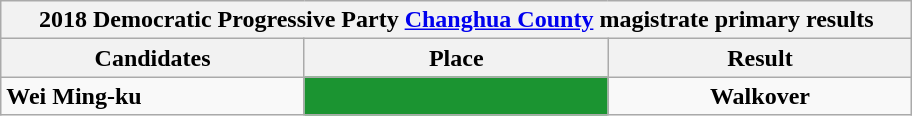<table class="wikitable collapsible">
<tr>
<th colspan="5" width=600>2018 Democratic Progressive Party <a href='#'>Changhua County</a> magistrate primary results</th>
</tr>
<tr>
<th width=80>Candidates</th>
<th width=80>Place</th>
<th width=80>Result</th>
</tr>
<tr>
<td><strong>Wei Ming-ku</strong></td>
<td style="background: #1B9431; text-align:center"><strong></strong></td>
<td style="text-align:center"><strong>Walkover</strong></td>
</tr>
</table>
